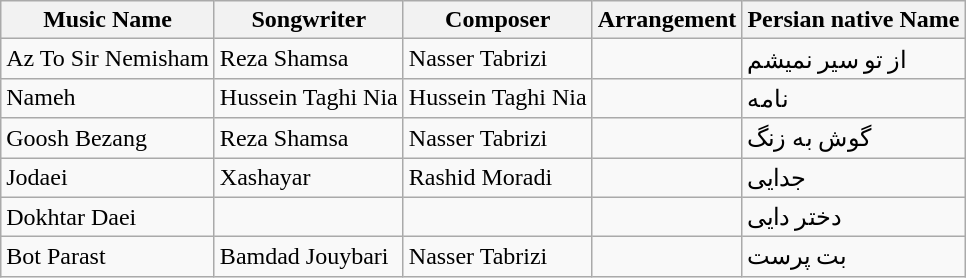<table class="wikitable">
<tr>
<th>Music Name</th>
<th>Songwriter</th>
<th>Composer</th>
<th>Arrangement</th>
<th>Persian native Name</th>
</tr>
<tr>
<td>Az To Sir Nemisham</td>
<td>Reza Shamsa</td>
<td>Nasser Tabrizi</td>
<td></td>
<td>از تو سیر نمیشم</td>
</tr>
<tr>
<td>Nameh</td>
<td>Hussein Taghi Nia</td>
<td>Hussein Taghi Nia</td>
<td></td>
<td>نامه</td>
</tr>
<tr>
<td>Goosh Bezang</td>
<td>Reza Shamsa</td>
<td>Nasser Tabrizi</td>
<td></td>
<td>گوش به زنگ</td>
</tr>
<tr>
<td>Jodaei</td>
<td>Xashayar</td>
<td>Rashid Moradi</td>
<td></td>
<td>جدایی</td>
</tr>
<tr>
<td>Dokhtar Daei</td>
<td></td>
<td></td>
<td></td>
<td>دختر دایی</td>
</tr>
<tr>
<td>Bot Parast</td>
<td>Bamdad Jouybari</td>
<td>Nasser Tabrizi</td>
<td></td>
<td>بت پرست</td>
</tr>
</table>
